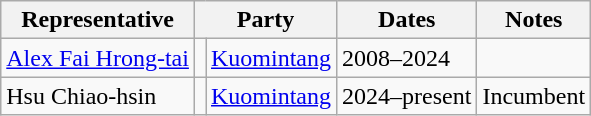<table class=wikitable>
<tr valign=bottom>
<th>Representative</th>
<th colspan="2">Party</th>
<th>Dates</th>
<th>Notes</th>
</tr>
<tr>
<td><a href='#'>Alex Fai Hrong-tai</a></td>
<td bgcolor=></td>
<td><a href='#'>Kuomintang</a></td>
<td>2008–2024</td>
<td></td>
</tr>
<tr>
<td>Hsu Chiao-hsin</td>
<td bgcolor=></td>
<td><a href='#'>Kuomintang</a></td>
<td>2024–present</td>
<td>Incumbent</td>
</tr>
</table>
